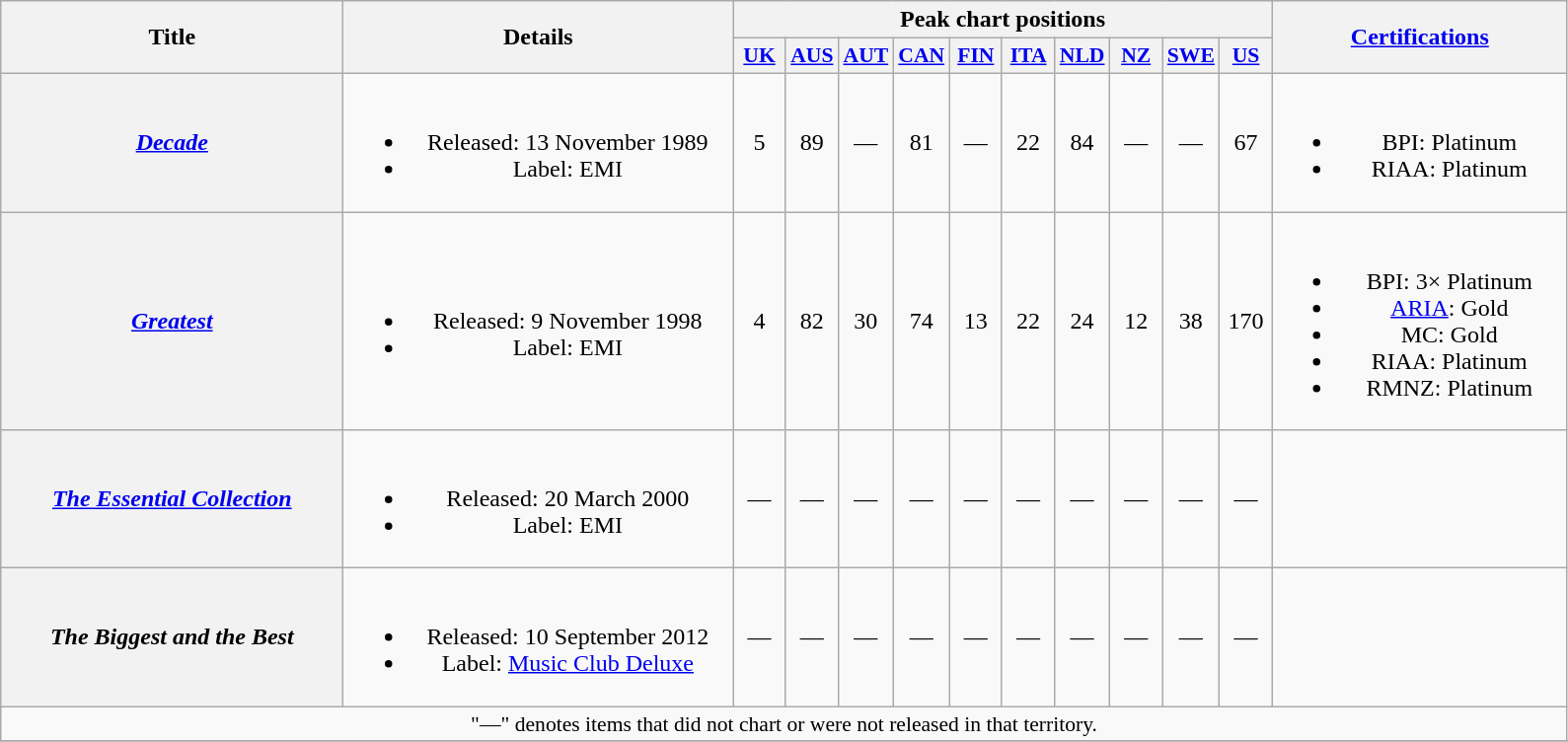<table class="wikitable plainrowheaders" style="text-align:center;">
<tr>
<th scope="col" rowspan="2" style="width:14em;">Title</th>
<th scope="col" rowspan="2" style="width:16em;">Details</th>
<th scope="col" colspan="10">Peak chart positions</th>
<th rowspan="2" style="width:12em;"><a href='#'>Certifications</a></th>
</tr>
<tr>
<th style="width:2em;font-size:90%;"><a href='#'>UK</a><br></th>
<th style="width:2em;font-size:90%;"><a href='#'>AUS</a><br></th>
<th style="width:2em;font-size:90%;"><a href='#'>AUT</a><br></th>
<th style="width:2em;font-size:90%;"><a href='#'>CAN</a><br></th>
<th style="width:2em;font-size:90%;"><a href='#'>FIN</a><br></th>
<th style="width:2em;font-size:90%;"><a href='#'>ITA</a><br></th>
<th style="width:2em;font-size:90%;"><a href='#'>NLD</a><br></th>
<th style="width:2em;font-size:90%;"><a href='#'>NZ</a><br></th>
<th style="width:2em;font-size:90%;"><a href='#'>SWE</a><br></th>
<th style="width:2em;font-size:90%;"><a href='#'>US</a><br></th>
</tr>
<tr>
<th scope="row"><em><a href='#'>Decade</a></em></th>
<td><br><ul><li>Released: 13 November 1989</li><li>Label: EMI</li></ul></td>
<td>5</td>
<td>89</td>
<td>—</td>
<td>81</td>
<td>—</td>
<td>22</td>
<td>84</td>
<td>—</td>
<td>—</td>
<td>67</td>
<td><br><ul><li>BPI: Platinum</li><li>RIAA: Platinum</li></ul></td>
</tr>
<tr>
<th scope="row"><em><a href='#'>Greatest</a></em></th>
<td><br><ul><li>Released: 9 November 1998</li><li>Label: EMI</li></ul></td>
<td>4</td>
<td>82</td>
<td>30</td>
<td>74</td>
<td>13</td>
<td>22</td>
<td>24</td>
<td>12</td>
<td>38</td>
<td>170</td>
<td><br><ul><li>BPI: 3× Platinum</li><li><a href='#'>ARIA</a>: Gold</li><li>MC: Gold</li><li>RIAA: Platinum</li><li>RMNZ: Platinum</li></ul></td>
</tr>
<tr>
<th scope="row"><em><a href='#'>The Essential Collection</a></em></th>
<td><br><ul><li>Released: 20 March 2000</li><li>Label: EMI</li></ul></td>
<td>—</td>
<td>—</td>
<td>—</td>
<td>—</td>
<td>—</td>
<td>—</td>
<td>—</td>
<td>—</td>
<td>—</td>
<td>—</td>
<td></td>
</tr>
<tr>
<th scope="row"><em>The Biggest and the Best</em></th>
<td><br><ul><li>Released: 10 September 2012</li><li>Label: <a href='#'>Music Club Deluxe</a></li></ul></td>
<td>—</td>
<td>—</td>
<td>—</td>
<td>—</td>
<td>—</td>
<td>—</td>
<td>—</td>
<td>—</td>
<td>—</td>
<td>—</td>
<td></td>
</tr>
<tr>
<td align="center" colspan="15" style="font-size:90%">"—" denotes items that did not chart or were not released in that territory.</td>
</tr>
<tr>
</tr>
</table>
